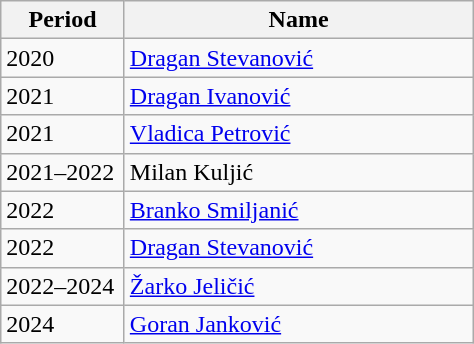<table class="wikitable">
<tr>
<th width="75">Period</th>
<th width="225">Name</th>
</tr>
<tr>
<td>2020</td>
<td> <a href='#'>Dragan Stevanović</a></td>
</tr>
<tr>
<td>2021</td>
<td> <a href='#'>Dragan Ivanović</a></td>
</tr>
<tr>
<td>2021</td>
<td> <a href='#'>Vladica Petrović</a></td>
</tr>
<tr>
<td>2021–2022</td>
<td> Milan Kuljić</td>
</tr>
<tr>
<td>2022</td>
<td> <a href='#'>Branko Smiljanić</a></td>
</tr>
<tr>
<td>2022</td>
<td> <a href='#'>Dragan Stevanović</a></td>
</tr>
<tr>
<td>2022–2024</td>
<td> <a href='#'>Žarko Jeličić</a></td>
</tr>
<tr>
<td>2024</td>
<td> <a href='#'>Goran Janković</a></td>
</tr>
</table>
